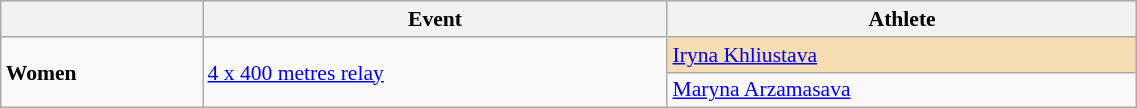<table class=wikitable style="font-size:90%" width=60%>
<tr>
<th></th>
<th>Event</th>
<th>Athlete</th>
</tr>
<tr>
<td rowspan=2><strong>Women</strong></td>
<td rowspan=2><a href='#'>4 x 400 metres relay</a></td>
<td bgcolor="wheat"><a href='#'>Iryna Khliustava</a></td>
</tr>
<tr>
<td><a href='#'>Maryna Arzamasava</a></td>
</tr>
</table>
